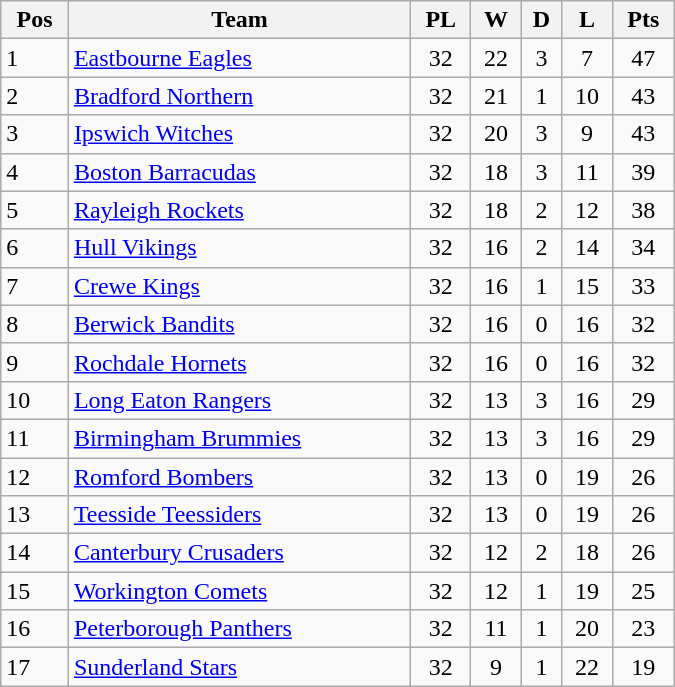<table class=wikitable width="450">
<tr>
<th>Pos</th>
<th>Team</th>
<th>PL</th>
<th>W</th>
<th>D</th>
<th>L</th>
<th>Pts</th>
</tr>
<tr>
<td>1</td>
<td><a href='#'>Eastbourne Eagles</a></td>
<td align="center">32</td>
<td align="center">22</td>
<td align="center">3</td>
<td align="center">7</td>
<td align="center">47</td>
</tr>
<tr>
<td>2</td>
<td><a href='#'>Bradford Northern</a></td>
<td align="center">32</td>
<td align="center">21</td>
<td align="center">1</td>
<td align="center">10</td>
<td align="center">43</td>
</tr>
<tr>
<td>3</td>
<td><a href='#'>Ipswich Witches</a></td>
<td align="center">32</td>
<td align="center">20</td>
<td align="center">3</td>
<td align="center">9</td>
<td align="center">43</td>
</tr>
<tr>
<td>4</td>
<td><a href='#'>Boston Barracudas</a></td>
<td align="center">32</td>
<td align="center">18</td>
<td align="center">3</td>
<td align="center">11</td>
<td align="center">39</td>
</tr>
<tr>
<td>5</td>
<td><a href='#'>Rayleigh Rockets</a></td>
<td align="center">32</td>
<td align="center">18</td>
<td align="center">2</td>
<td align="center">12</td>
<td align="center">38</td>
</tr>
<tr>
<td>6</td>
<td><a href='#'>Hull Vikings</a></td>
<td align="center">32</td>
<td align="center">16</td>
<td align="center">2</td>
<td align="center">14</td>
<td align="center">34</td>
</tr>
<tr>
<td>7</td>
<td><a href='#'>Crewe Kings</a></td>
<td align="center">32</td>
<td align="center">16</td>
<td align="center">1</td>
<td align="center">15</td>
<td align="center">33</td>
</tr>
<tr>
<td>8</td>
<td><a href='#'>Berwick Bandits</a></td>
<td align="center">32</td>
<td align="center">16</td>
<td align="center">0</td>
<td align="center">16</td>
<td align="center">32</td>
</tr>
<tr>
<td>9</td>
<td><a href='#'>Rochdale Hornets</a></td>
<td align="center">32</td>
<td align="center">16</td>
<td align="center">0</td>
<td align="center">16</td>
<td align="center">32</td>
</tr>
<tr>
<td>10</td>
<td><a href='#'>Long Eaton Rangers</a></td>
<td align="center">32</td>
<td align="center">13</td>
<td align="center">3</td>
<td align="center">16</td>
<td align="center">29</td>
</tr>
<tr>
<td>11</td>
<td><a href='#'>Birmingham Brummies</a></td>
<td align="center">32</td>
<td align="center">13</td>
<td align="center">3</td>
<td align="center">16</td>
<td align="center">29</td>
</tr>
<tr>
<td>12</td>
<td><a href='#'>Romford Bombers</a></td>
<td align="center">32</td>
<td align="center">13</td>
<td align="center">0</td>
<td align="center">19</td>
<td align="center">26</td>
</tr>
<tr>
<td>13</td>
<td><a href='#'>Teesside Teessiders</a></td>
<td align="center">32</td>
<td align="center">13</td>
<td align="center">0</td>
<td align="center">19</td>
<td align="center">26</td>
</tr>
<tr>
<td>14</td>
<td><a href='#'>Canterbury Crusaders</a></td>
<td align="center">32</td>
<td align="center">12</td>
<td align="center">2</td>
<td align="center">18</td>
<td align="center">26</td>
</tr>
<tr>
<td>15</td>
<td><a href='#'>Workington Comets</a></td>
<td align="center">32</td>
<td align="center">12</td>
<td align="center">1</td>
<td align="center">19</td>
<td align="center">25</td>
</tr>
<tr>
<td>16</td>
<td><a href='#'>Peterborough Panthers</a></td>
<td align="center">32</td>
<td align="center">11</td>
<td align="center">1</td>
<td align="center">20</td>
<td align="center">23</td>
</tr>
<tr>
<td>17</td>
<td><a href='#'>Sunderland Stars</a></td>
<td align="center">32</td>
<td align="center">9</td>
<td align="center">1</td>
<td align="center">22</td>
<td align="center">19</td>
</tr>
</table>
